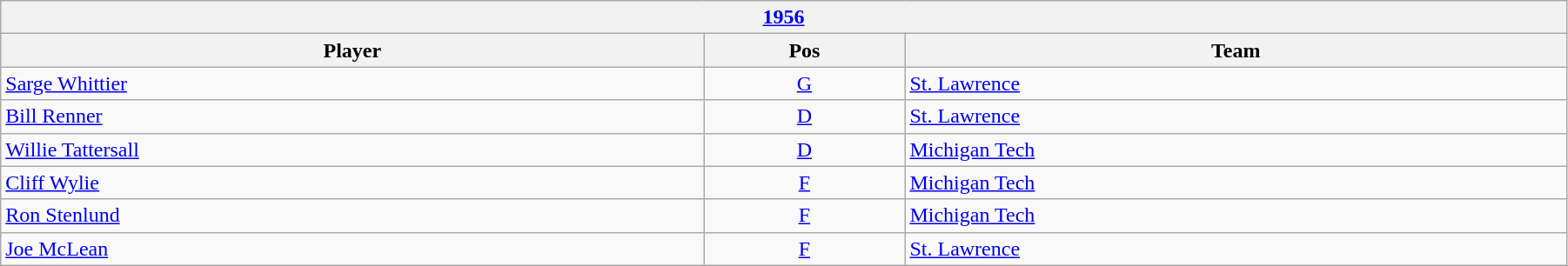<table class="wikitable" width=95%>
<tr>
<th colspan=3><a href='#'>1956</a></th>
</tr>
<tr>
<th>Player</th>
<th>Pos</th>
<th>Team</th>
</tr>
<tr>
<td><a href='#'>Sarge Whittier</a></td>
<td style="text-align:center;"><a href='#'>G</a></td>
<td><a href='#'>St. Lawrence</a></td>
</tr>
<tr>
<td><a href='#'>Bill Renner</a></td>
<td style="text-align:center;"><a href='#'>D</a></td>
<td><a href='#'>St. Lawrence</a></td>
</tr>
<tr>
<td><a href='#'>Willie Tattersall</a></td>
<td style="text-align:center;"><a href='#'>D</a></td>
<td><a href='#'>Michigan Tech</a></td>
</tr>
<tr>
<td><a href='#'>Cliff Wylie</a></td>
<td style="text-align:center;"><a href='#'>F</a></td>
<td><a href='#'>Michigan Tech</a></td>
</tr>
<tr>
<td><a href='#'>Ron Stenlund</a></td>
<td style="text-align:center;"><a href='#'>F</a></td>
<td><a href='#'>Michigan Tech</a></td>
</tr>
<tr>
<td><a href='#'>Joe McLean</a></td>
<td style="text-align:center;"><a href='#'>F</a></td>
<td><a href='#'>St. Lawrence</a></td>
</tr>
</table>
